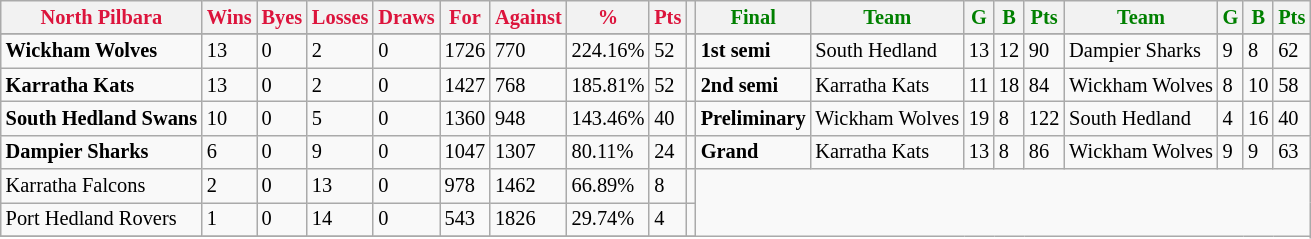<table style="font-size: 85%; text-align: left;" class="wikitable">
<tr>
<th style="color:crimson">North Pilbara</th>
<th style="color:crimson">Wins</th>
<th style="color:crimson">Byes</th>
<th style="color:crimson">Losses</th>
<th style="color:crimson">Draws</th>
<th style="color:crimson">For</th>
<th style="color:crimson">Against</th>
<th style="color:crimson">%</th>
<th style="color:crimson">Pts</th>
<th></th>
<th style="color:green">Final</th>
<th style="color:green">Team</th>
<th style="color:green">G</th>
<th style="color:green">B</th>
<th style="color:green">Pts</th>
<th style="color:green">Team</th>
<th style="color:green">G</th>
<th style="color:green">B</th>
<th style="color:green">Pts</th>
</tr>
<tr>
</tr>
<tr>
</tr>
<tr>
<td><strong>	Wickham Wolves	</strong></td>
<td>13</td>
<td>0</td>
<td>2</td>
<td>0</td>
<td>1726</td>
<td>770</td>
<td>224.16%</td>
<td>52</td>
<td></td>
<td><strong>1st semi</strong></td>
<td>South Hedland</td>
<td>13</td>
<td>12</td>
<td>90</td>
<td>Dampier Sharks</td>
<td>9</td>
<td>8</td>
<td>62</td>
</tr>
<tr>
<td><strong>	Karratha Kats	</strong></td>
<td>13</td>
<td>0</td>
<td>2</td>
<td>0</td>
<td>1427</td>
<td>768</td>
<td>185.81%</td>
<td>52</td>
<td></td>
<td><strong>2nd semi</strong></td>
<td>Karratha Kats</td>
<td>11</td>
<td>18</td>
<td>84</td>
<td>Wickham Wolves</td>
<td>8</td>
<td>10</td>
<td>58</td>
</tr>
<tr>
<td><strong>	South Hedland Swans	</strong></td>
<td>10</td>
<td>0</td>
<td>5</td>
<td>0</td>
<td>1360</td>
<td>948</td>
<td>143.46%</td>
<td>40</td>
<td></td>
<td><strong>Preliminary</strong></td>
<td>Wickham Wolves</td>
<td>19</td>
<td>8</td>
<td>122</td>
<td>South Hedland</td>
<td>4</td>
<td>16</td>
<td>40</td>
</tr>
<tr>
<td><strong>	Dampier Sharks	</strong></td>
<td>6</td>
<td>0</td>
<td>9</td>
<td>0</td>
<td>1047</td>
<td>1307</td>
<td>80.11%</td>
<td>24</td>
<td></td>
<td><strong>Grand</strong></td>
<td>Karratha Kats</td>
<td>13</td>
<td>8</td>
<td>86</td>
<td>Wickham Wolves</td>
<td>9</td>
<td>9</td>
<td>63</td>
</tr>
<tr>
<td>Karratha Falcons</td>
<td>2</td>
<td>0</td>
<td>13</td>
<td>0</td>
<td>978</td>
<td>1462</td>
<td>66.89%</td>
<td>8</td>
<td></td>
</tr>
<tr>
<td>Port Hedland Rovers</td>
<td>1</td>
<td>0</td>
<td>14</td>
<td>0</td>
<td>543</td>
<td>1826</td>
<td>29.74%</td>
<td>4</td>
<td></td>
</tr>
<tr>
</tr>
</table>
